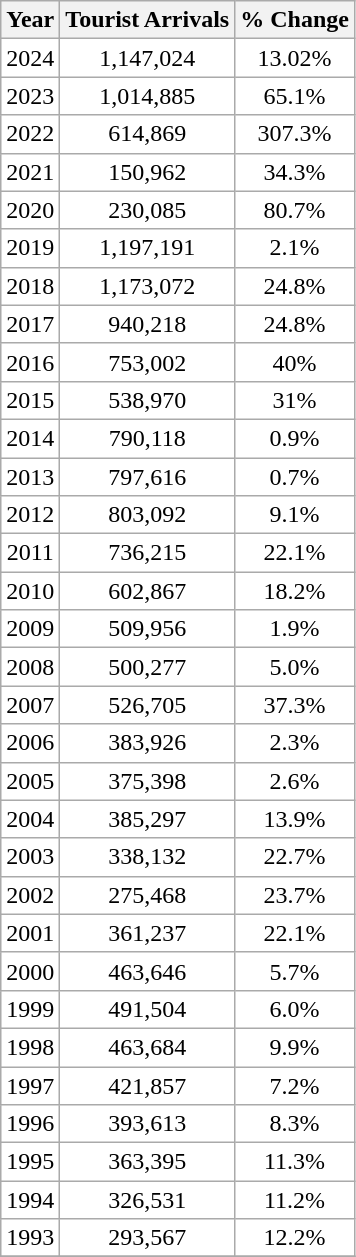<table class="wikitable sortable static-row-numbers static-row-header-text">
<tr>
<th>Year</th>
<th>Tourist Arrivals</th>
<th>% Change</th>
</tr>
<tr bgcolor="white" align="center">
<td>2024</td>
<td>1,147,024</td>
<td> 13.02%</td>
</tr>
<tr bgcolor="white" align="center">
<td>2023</td>
<td>1,014,885</td>
<td> 65.1%</td>
</tr>
<tr bgcolor="white" align="center">
<td>2022</td>
<td>614,869</td>
<td> 307.3%</td>
</tr>
<tr bgcolor="white" align="center">
<td>2021</td>
<td>150,962</td>
<td> 34.3%</td>
</tr>
<tr bgcolor="white" align="center">
<td>2020</td>
<td>230,085</td>
<td> 80.7%</td>
</tr>
<tr bgcolor="white" align="center">
<td>2019</td>
<td>1,197,191</td>
<td> 2.1%</td>
</tr>
<tr bgcolor="white" align="center">
<td>2018</td>
<td>1,173,072</td>
<td> 24.8%</td>
</tr>
<tr bgcolor="white" align="center">
<td>2017</td>
<td>940,218</td>
<td> 24.8%</td>
</tr>
<tr bgcolor="white" align="center">
<td>2016</td>
<td>753,002</td>
<td> 40%</td>
</tr>
<tr bgcolor="white" align="center" |->
<td>2015</td>
<td>538,970</td>
<td> 31%</td>
</tr>
<tr bgcolor="white" align="center" |->
<td>2014</td>
<td>790,118</td>
<td> 0.9%</td>
</tr>
<tr bgcolor="white" align="center" |->
<td>2013</td>
<td>797,616</td>
<td> 0.7%</td>
</tr>
<tr bgcolor="white" align="center">
<td>2012</td>
<td>803,092</td>
<td> 9.1%</td>
</tr>
<tr bgcolor="white" align="center">
<td>2011</td>
<td>736,215</td>
<td> 22.1%</td>
</tr>
<tr bgcolor="white" align="center">
<td>2010</td>
<td>602,867</td>
<td> 18.2%</td>
</tr>
<tr bgcolor="white" align="center">
<td>2009</td>
<td>509,956</td>
<td> 1.9%</td>
</tr>
<tr bgcolor="white" align="center">
<td>2008</td>
<td>500,277</td>
<td> 5.0%</td>
</tr>
<tr bgcolor="white" align="center">
<td>2007</td>
<td>526,705</td>
<td> 37.3%</td>
</tr>
<tr bgcolor="white" align="center">
<td>2006</td>
<td>383,926</td>
<td> 2.3%</td>
</tr>
<tr bgcolor="white" align="center">
<td>2005</td>
<td>375,398</td>
<td> 2.6%</td>
</tr>
<tr bgcolor="white" align="center">
<td>2004</td>
<td>385,297</td>
<td> 13.9%</td>
</tr>
<tr bgcolor="white" align="center">
<td>2003</td>
<td>338,132</td>
<td> 22.7%</td>
</tr>
<tr bgcolor="white" align="center">
<td>2002</td>
<td>275,468</td>
<td> 23.7%</td>
</tr>
<tr bgcolor="white" align="center">
<td>2001</td>
<td>361,237</td>
<td> 22.1%</td>
</tr>
<tr bgcolor="white" align="center">
<td>2000</td>
<td>463,646</td>
<td> 5.7%</td>
</tr>
<tr bgcolor="white" align="center">
<td>1999</td>
<td>491,504</td>
<td> 6.0%</td>
</tr>
<tr bgcolor="white" align="center">
<td>1998</td>
<td>463,684</td>
<td> 9.9%</td>
</tr>
<tr bgcolor="white" align="center">
<td>1997</td>
<td>421,857</td>
<td> 7.2%</td>
</tr>
<tr bgcolor="white" align="center">
<td>1996</td>
<td>393,613</td>
<td> 8.3%</td>
</tr>
<tr bgcolor="white" align="center">
<td>1995</td>
<td>363,395</td>
<td> 11.3%</td>
</tr>
<tr bgcolor="white" align="center">
<td>1994</td>
<td>326,531</td>
<td> 11.2%</td>
</tr>
<tr bgcolor="white" align="center">
<td>1993</td>
<td>293,567</td>
<td> 12.2%</td>
</tr>
<tr bgcolor="white" align="center">
</tr>
</table>
